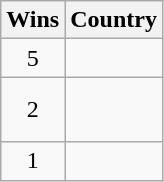<table class="wikitable">
<tr>
<th>Wins</th>
<th>Country</th>
</tr>
<tr>
<td align=center>5</td>
<td></td>
</tr>
<tr>
<td align=center>2</td>
<td><br><br></td>
</tr>
<tr>
<td align=center>1</td>
<td><br></td>
</tr>
</table>
